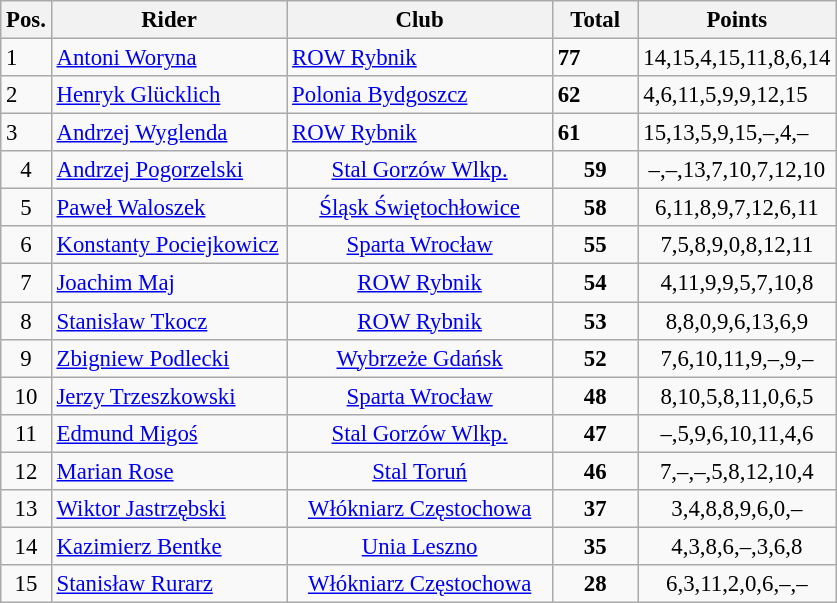<table class="wikitable" style="font-size: 95%">
<tr>
<th width=20px>Pos.</th>
<th width=150px>Rider</th>
<th width=170px>Club</th>
<th width=50px>Total</th>
<th width=100px>Points</th>
</tr>
<tr>
<td>1</td>
<td align=left><a href='#'>Antoni Woryna</a></td>
<td><a href='#'>ROW Rybnik</a></td>
<td><strong>77</strong></td>
<td>14,15,4,15,11,8,6,14</td>
</tr>
<tr>
<td>2</td>
<td align=left><a href='#'>Henryk Glücklich</a></td>
<td><a href='#'>Polonia Bydgoszcz</a></td>
<td><strong>62</strong></td>
<td>4,6,11,5,9,9,12,15</td>
</tr>
<tr>
<td>3</td>
<td align=left><a href='#'>Andrzej Wyglenda</a></td>
<td><a href='#'>ROW Rybnik</a></td>
<td><strong>61</strong></td>
<td>15,13,5,9,15,–,4,–</td>
</tr>
<tr align=center>
<td>4</td>
<td align=left><a href='#'>Andrzej Pogorzelski</a></td>
<td><a href='#'>Stal Gorzów Wlkp.</a></td>
<td><strong>59</strong></td>
<td>–,–,13,7,10,7,12,10</td>
</tr>
<tr align=center>
<td>5</td>
<td align=left><a href='#'>Paweł Waloszek</a></td>
<td><a href='#'>Śląsk Świętochłowice</a></td>
<td><strong>58</strong></td>
<td>6,11,8,9,7,12,6,11</td>
</tr>
<tr align=center>
<td>6</td>
<td align=left><a href='#'>Konstanty Pociejkowicz</a></td>
<td><a href='#'>Sparta Wrocław</a></td>
<td><strong>55</strong></td>
<td>7,5,8,9,0,8,12,11</td>
</tr>
<tr align=center>
<td>7</td>
<td align=left><a href='#'>Joachim Maj</a></td>
<td><a href='#'>ROW Rybnik</a></td>
<td><strong>54</strong></td>
<td>4,11,9,9,5,7,10,8</td>
</tr>
<tr align=center>
<td>8</td>
<td align=left><a href='#'>Stanisław Tkocz</a></td>
<td><a href='#'>ROW Rybnik</a></td>
<td><strong>53</strong></td>
<td>8,8,0,9,6,13,6,9</td>
</tr>
<tr align=center>
<td>9</td>
<td align=left><a href='#'>Zbigniew Podlecki</a></td>
<td><a href='#'>Wybrzeże Gdańsk</a></td>
<td><strong>52</strong></td>
<td>7,6,10,11,9,–,9,–</td>
</tr>
<tr align=center>
<td>10</td>
<td align=left><a href='#'>Jerzy Trzeszkowski</a></td>
<td><a href='#'>Sparta Wrocław</a></td>
<td><strong>48</strong></td>
<td>8,10,5,8,11,0,6,5</td>
</tr>
<tr align=center>
<td>11</td>
<td align=left><a href='#'>Edmund Migoś</a></td>
<td><a href='#'>Stal Gorzów Wlkp.</a></td>
<td><strong>47</strong></td>
<td>–,5,9,6,10,11,4,6</td>
</tr>
<tr align=center>
<td>12</td>
<td align=left><a href='#'>Marian Rose</a></td>
<td><a href='#'>Stal Toruń</a></td>
<td><strong>46</strong></td>
<td>7,–,–,5,8,12,10,4</td>
</tr>
<tr align=center>
<td>13</td>
<td align=left><a href='#'>Wiktor Jastrzębski</a></td>
<td><a href='#'>Włókniarz Częstochowa</a></td>
<td><strong>37</strong></td>
<td>3,4,8,8,9,6,0,–</td>
</tr>
<tr align=center>
<td>14</td>
<td align=left><a href='#'>Kazimierz Bentke</a></td>
<td><a href='#'>Unia Leszno</a></td>
<td><strong>35</strong></td>
<td>4,3,8,6,–,3,6,8</td>
</tr>
<tr align=center>
<td>15</td>
<td align=left><a href='#'>Stanisław Rurarz</a></td>
<td><a href='#'>Włókniarz Częstochowa</a></td>
<td><strong>28</strong></td>
<td>6,3,11,2,0,6,–,–</td>
</tr>
</table>
